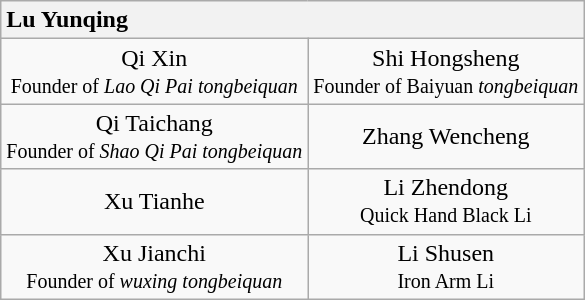<table class=wikitable align=center style="text-align:center">
<tr>
<th colspan=2 style="text-align:left">Lu Yunqing</th>
</tr>
<tr>
<td>Qi Xin <br><small>Founder of <em>Lao Qi Pai tongbeiquan</em></small></td>
<td>Shi Hongsheng <br><small>Founder of Baiyuan <em>tongbeiquan</em></small></td>
</tr>
<tr>
<td>Qi Taichang <br><small>Founder of <em>Shao Qi Pai tongbeiquan</em></small></td>
<td>Zhang Wencheng</td>
</tr>
<tr>
<td>Xu Tianhe</td>
<td>Li Zhendong <br><small>Quick Hand Black Li</small></td>
</tr>
<tr>
<td>Xu Jianchi <br><small>Founder of <em>wuxing tongbeiquan</em></small></td>
<td>Li Shusen <br><small>Iron Arm Li</small></td>
</tr>
</table>
